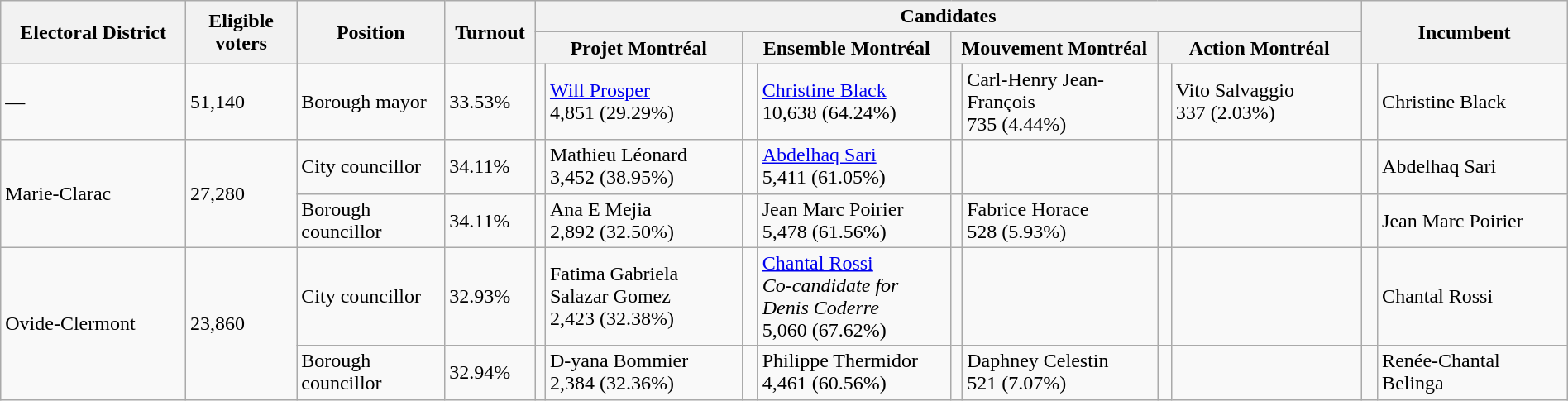<table class="wikitable" width="100%">
<tr>
<th width=10% rowspan=2>Electoral District</th>
<th width=6% rowspan=2>Eligible voters</th>
<th width=8% rowspan=2>Position</th>
<th width=4% rowspan=2>Turnout</th>
<th colspan=8>Candidates</th>
<th width=11% colspan=2 rowspan=2>Incumbent</th>
</tr>
<tr>
<th width=11% colspan=2 ><span>Projet Montréal</span></th>
<th width=11% colspan=2 ><span>Ensemble Montréal</span></th>
<th width=11% colspan=2 ><span>Mouvement Montréal</span></th>
<th width=11% colspan=2 >Action Montréal</th>
</tr>
<tr>
<td>—</td>
<td>51,140</td>
<td>Borough mayor</td>
<td>33.53%</td>
<td></td>
<td><a href='#'>Will Prosper</a> <br> 4,851 (29.29%)</td>
<td> </td>
<td><a href='#'>Christine Black</a><br> 10,638 (64.24%)</td>
<td></td>
<td>Carl-Henry Jean-François <br> 735 (4.44%)</td>
<td></td>
<td>Vito Salvaggio <br> 337 (2.03%)</td>
<td> </td>
<td>Christine Black</td>
</tr>
<tr>
<td rowspan=2>Marie-Clarac</td>
<td rowspan=2>27,280</td>
<td>City councillor</td>
<td>34.11%</td>
<td></td>
<td>Mathieu Léonard <br> 3,452 (38.95%)</td>
<td> </td>
<td><a href='#'>Abdelhaq Sari</a> <br> 5,411 (61.05%)</td>
<td></td>
<td></td>
<td></td>
<td></td>
<td> </td>
<td>Abdelhaq Sari</td>
</tr>
<tr>
<td>Borough councillor</td>
<td>34.11%</td>
<td></td>
<td>Ana E Mejia <br> 2,892 (32.50%)</td>
<td> </td>
<td>Jean Marc Poirier <br> 5,478 (61.56%)</td>
<td></td>
<td>Fabrice Horace <br> 528 (5.93%)</td>
<td></td>
<td></td>
<td> </td>
<td>Jean Marc Poirier</td>
</tr>
<tr>
<td rowspan=2>Ovide-Clermont</td>
<td rowspan=2>23,860</td>
<td>City councillor</td>
<td>32.93%</td>
<td></td>
<td>Fatima Gabriela Salazar Gomez <br> 2,423 (32.38%)</td>
<td> </td>
<td><a href='#'>Chantal Rossi</a><br><em>Co-candidate for Denis Coderre</em> <br> 5,060 (67.62%)</td>
<td></td>
<td></td>
<td></td>
<td></td>
<td> </td>
<td>Chantal Rossi</td>
</tr>
<tr>
<td>Borough councillor</td>
<td>32.94%</td>
<td></td>
<td>D-yana Bommier <br> 2,384 (32.36%)</td>
<td> </td>
<td>Philippe Thermidor <br> 4,461 (60.56%)</td>
<td></td>
<td>Daphney Celestin <br> 521 (7.07%)</td>
<td></td>
<td></td>
<td> </td>
<td>Renée-Chantal Belinga</td>
</tr>
</table>
